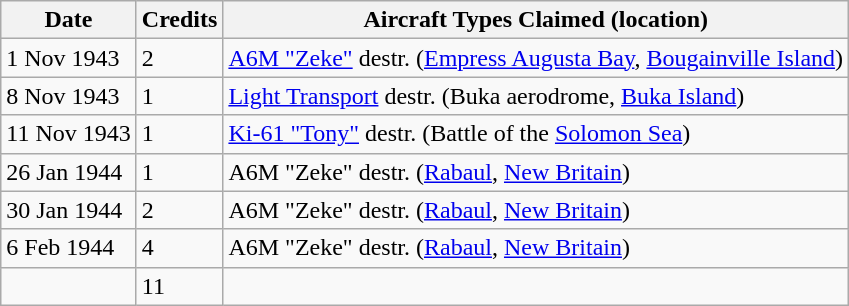<table class="wikitable">
<tr>
<th>Date</th>
<th>Credits</th>
<th>Aircraft Types Claimed  (location)</th>
</tr>
<tr>
<td>1 Nov 1943</td>
<td>2</td>
<td><a href='#'>A6M "Zeke"</a> destr. (<a href='#'>Empress Augusta Bay</a>, <a href='#'>Bougainville Island</a>)</td>
</tr>
<tr>
<td>8 Nov 1943</td>
<td>1</td>
<td><a href='#'>Light Transport</a> destr. (Buka aerodrome, <a href='#'>Buka Island</a>)</td>
</tr>
<tr>
<td>11 Nov 1943</td>
<td>1</td>
<td><a href='#'>Ki-61 "Tony"</a> destr. (Battle of the <a href='#'>Solomon Sea</a>)</td>
</tr>
<tr>
<td>26 Jan 1944</td>
<td>1</td>
<td>A6M "Zeke" destr. (<a href='#'>Rabaul</a>, <a href='#'>New Britain</a>)</td>
</tr>
<tr>
<td>30 Jan 1944</td>
<td>2</td>
<td>A6M "Zeke" destr. (<a href='#'>Rabaul</a>, <a href='#'>New Britain</a>)</td>
</tr>
<tr>
<td>6 Feb 1944</td>
<td>4</td>
<td>A6M "Zeke" destr. (<a href='#'>Rabaul</a>, <a href='#'>New Britain</a>)</td>
</tr>
<tr |->
<td></td>
<td>11</td>
<td></td>
</tr>
</table>
